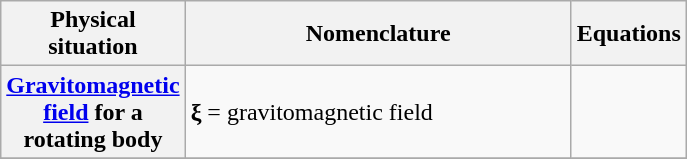<table class="wikitable">
<tr>
<th scope="col" width="100">Physical situation</th>
<th scope="col" width="250">Nomenclature</th>
<th scope="col" width="10">Equations</th>
</tr>
<tr>
<th><a href='#'>Gravitomagnetic field</a> for a rotating body</th>
<td><strong>ξ</strong> = gravitomagnetic field</td>
<td></td>
</tr>
<tr>
</tr>
</table>
